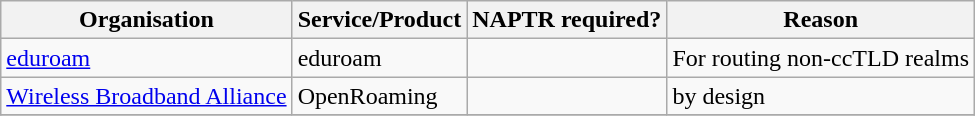<table class="wikitable">
<tr>
<th>Organisation</th>
<th>Service/Product</th>
<th>NAPTR required?</th>
<th>Reason</th>
</tr>
<tr>
<td><a href='#'>eduroam</a></td>
<td>eduroam</td>
<td></td>
<td>For routing non-ccTLD realms</td>
</tr>
<tr>
<td><a href='#'>Wireless Broadband Alliance</a></td>
<td>OpenRoaming</td>
<td></td>
<td>by design</td>
</tr>
<tr>
</tr>
</table>
